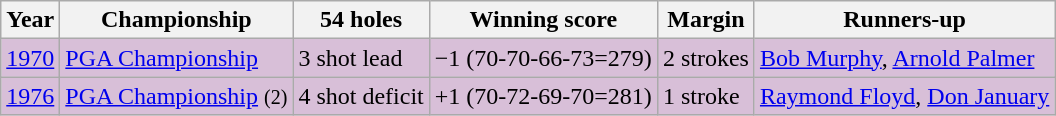<table class="wikitable">
<tr>
<th>Year</th>
<th>Championship</th>
<th>54 holes</th>
<th>Winning score</th>
<th>Margin</th>
<th>Runners-up</th>
</tr>
<tr style="background:#D8BFD8;">
<td><a href='#'>1970</a></td>
<td><a href='#'>PGA Championship</a></td>
<td>3 shot lead</td>
<td>−1 (70-70-66-73=279)</td>
<td>2 strokes</td>
<td> <a href='#'>Bob Murphy</a>,  <a href='#'>Arnold Palmer</a></td>
</tr>
<tr style="background:#D8BFD8;">
<td><a href='#'>1976</a></td>
<td><a href='#'>PGA Championship</a> <small>(2)</small></td>
<td>4 shot deficit</td>
<td>+1 (70-72-69-70=281)</td>
<td>1 stroke</td>
<td> <a href='#'>Raymond Floyd</a>,  <a href='#'>Don January</a></td>
</tr>
</table>
